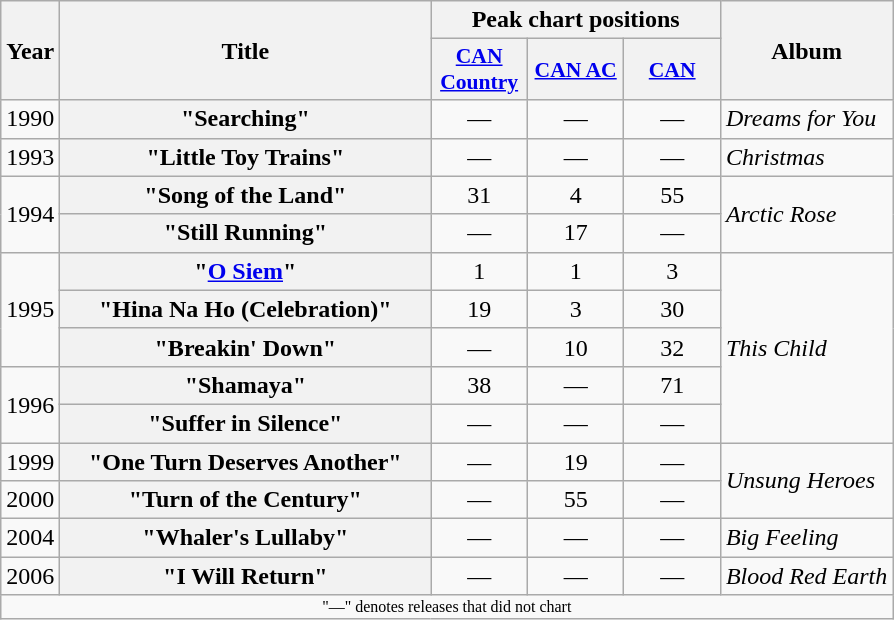<table class="wikitable plainrowheaders" style=text-align:center;>
<tr>
<th scope="col" rowspan="2">Year</th>
<th scope="col" rowspan="2" style="width:15em;">Title</th>
<th scope="col" colspan="3">Peak chart positions</th>
<th scope="col" rowspan="2">Album</th>
</tr>
<tr>
<th style="width:4em;font-size:90%;"><a href='#'>CAN Country</a></th>
<th style="width:4em;font-size:90%;"><a href='#'>CAN AC</a></th>
<th style="width:4em;font-size:90%;"><a href='#'>CAN</a></th>
</tr>
<tr>
<td>1990</td>
<th scope="row">"Searching"</th>
<td>—</td>
<td>—</td>
<td>—</td>
<td align="left"><em>Dreams for You</em></td>
</tr>
<tr>
<td>1993</td>
<th scope="row">"Little Toy Trains"</th>
<td>—</td>
<td>—</td>
<td>—</td>
<td align="left"><em>Christmas</em></td>
</tr>
<tr>
<td rowspan="2">1994</td>
<th scope="row">"Song of the Land"</th>
<td>31</td>
<td>4</td>
<td>55</td>
<td align="left" rowspan="2"><em>Arctic Rose</em></td>
</tr>
<tr>
<th scope="row">"Still Running"</th>
<td>—</td>
<td>17</td>
<td>—</td>
</tr>
<tr>
<td rowspan="3">1995</td>
<th scope="row">"<a href='#'>O Siem</a>"</th>
<td>1</td>
<td>1</td>
<td>3</td>
<td align="left" rowspan="5"><em>This Child</em></td>
</tr>
<tr>
<th scope="row">"Hina Na Ho (Celebration)"</th>
<td>19</td>
<td>3</td>
<td>30</td>
</tr>
<tr>
<th scope="row">"Breakin' Down"</th>
<td>—</td>
<td>10</td>
<td>32</td>
</tr>
<tr>
<td rowspan="2">1996</td>
<th scope="row">"Shamaya"</th>
<td>38</td>
<td>—</td>
<td>71</td>
</tr>
<tr>
<th scope="row">"Suffer in Silence"</th>
<td>—</td>
<td>—</td>
<td>—</td>
</tr>
<tr>
<td>1999</td>
<th scope="row">"One Turn Deserves Another"</th>
<td>—</td>
<td>19</td>
<td>—</td>
<td align="left" rowspan="2"><em>Unsung Heroes</em></td>
</tr>
<tr>
<td>2000</td>
<th scope="row">"Turn of the Century"</th>
<td>—</td>
<td>55</td>
<td>—</td>
</tr>
<tr>
<td>2004</td>
<th scope="row">"Whaler's Lullaby"</th>
<td>—</td>
<td>—</td>
<td>—</td>
<td align="left"><em>Big Feeling</em></td>
</tr>
<tr>
<td>2006</td>
<th scope="row">"I Will Return"</th>
<td>—</td>
<td>—</td>
<td>—</td>
<td align="left"><em>Blood Red Earth</em></td>
</tr>
<tr>
<td colspan="6" style="font-size:8pt">"—" denotes releases that did not chart</td>
</tr>
</table>
